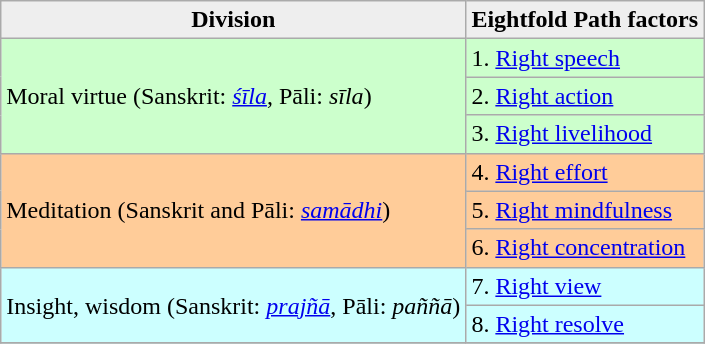<table class="wikitable">
<tr>
<th style="background:#eee; text-align:center;">Division</th>
<th style="background:#eee; text-align:center;">Eightfold Path factors</th>
</tr>
<tr>
<td style="background:#cfc;" rowspan="3">Moral virtue (Sanskrit: <em><a href='#'>śīla</a></em>, Pāli: <em>sīla</em>)</td>
<td style="background:#cfc;">1. <a href='#'>Right speech</a></td>
</tr>
<tr>
<td style="background:#cfc;">2. <a href='#'>Right action</a></td>
</tr>
<tr>
<td style="background:#cfc;">3. <a href='#'>Right livelihood</a></td>
</tr>
<tr>
<td style="background:#fc9;" rowspan="3">Meditation (Sanskrit and Pāli: <em><a href='#'>samādhi</a></em>)</td>
<td style="background:#fc9;">4. <a href='#'>Right effort</a></td>
</tr>
<tr>
<td style="background:#fc9;">5. <a href='#'>Right mindfulness</a></td>
</tr>
<tr>
<td style="background:#fc9;">6. <a href='#'>Right concentration</a></td>
</tr>
<tr>
<td style="background:#cff;" rowspan="2">Insight, wisdom (Sanskrit: <em><a href='#'>prajñā</a></em>, Pāli: <em>paññā</em>)</td>
<td style="background:#cff;">7. <a href='#'>Right view</a></td>
</tr>
<tr>
<td style="background:#cff;">8. <a href='#'>Right resolve</a></td>
</tr>
<tr>
</tr>
</table>
